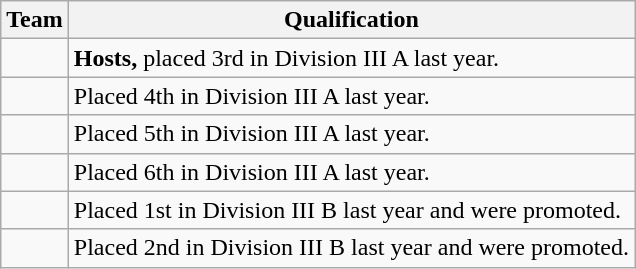<table class="wikitable">
<tr>
<th>Team</th>
<th>Qualification</th>
</tr>
<tr>
<td></td>
<td><strong>Hosts,</strong> placed 3rd in Division III A last year.</td>
</tr>
<tr>
<td></td>
<td>Placed 4th in Division III A last year.</td>
</tr>
<tr>
<td></td>
<td>Placed 5th in Division III A last year.</td>
</tr>
<tr>
<td></td>
<td>Placed 6th in Division III A last year.</td>
</tr>
<tr>
<td></td>
<td>Placed 1st in Division III B last year and were promoted.</td>
</tr>
<tr>
<td></td>
<td>Placed 2nd in Division III B last year and were promoted.</td>
</tr>
</table>
